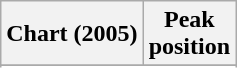<table class="wikitable sortable plainrowheaders" style="text-align:center">
<tr>
<th scope="col">Chart (2005)</th>
<th scope="col">Peak<br>position</th>
</tr>
<tr>
</tr>
<tr>
</tr>
<tr>
</tr>
<tr>
</tr>
<tr>
</tr>
<tr>
</tr>
<tr>
</tr>
<tr>
</tr>
<tr>
</tr>
<tr>
</tr>
<tr>
</tr>
<tr>
</tr>
<tr>
</tr>
<tr>
</tr>
</table>
